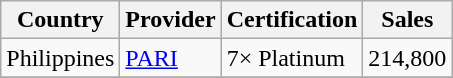<table class = "wikitable sortable">
<tr>
<th>Country</th>
<th>Provider</th>
<th>Certification</th>
<th>Sales</th>
</tr>
<tr>
<td>Philippines</td>
<td><a href='#'>PARI</a></td>
<td>7× Platinum</td>
<td>214,800</td>
</tr>
<tr>
</tr>
</table>
